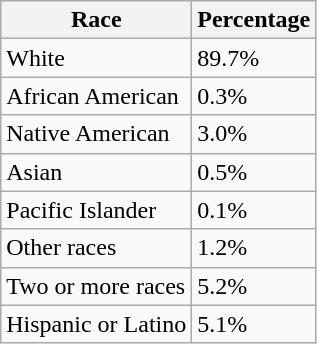<table class="wikitable">
<tr>
<th>Race</th>
<th>Percentage</th>
</tr>
<tr>
<td>White</td>
<td>89.7%</td>
</tr>
<tr>
<td>African American</td>
<td>0.3%</td>
</tr>
<tr>
<td>Native American</td>
<td>3.0%</td>
</tr>
<tr>
<td>Asian</td>
<td>0.5%</td>
</tr>
<tr>
<td>Pacific Islander</td>
<td>0.1%</td>
</tr>
<tr>
<td>Other races</td>
<td>1.2%</td>
</tr>
<tr>
<td>Two or more races</td>
<td>5.2%</td>
</tr>
<tr>
<td>Hispanic or Latino</td>
<td>5.1%</td>
</tr>
</table>
